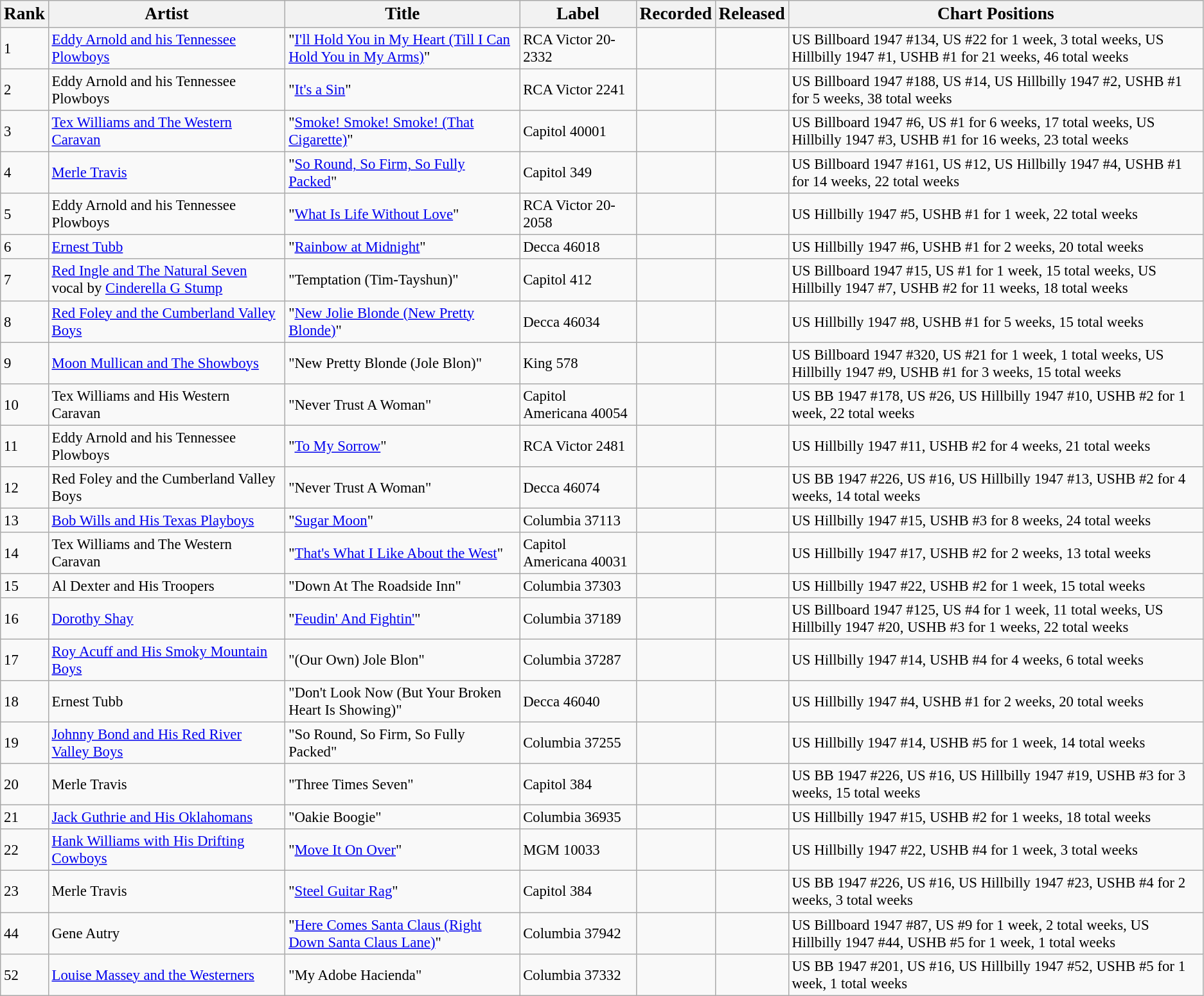<table class="wikitable" style="font-size:95%;">
<tr>
<th><big>Rank</big></th>
<th><big>Artist</big></th>
<th><big>Title</big></th>
<th><big>Label</big></th>
<th><big>Recorded</big></th>
<th><big>Released</big></th>
<th><big>Chart Positions</big></th>
</tr>
<tr>
<td>1</td>
<td><a href='#'>Eddy Arnold and his Tennessee Plowboys</a></td>
<td>"<a href='#'>I'll Hold You in My Heart (Till I Can Hold You in My Arms)</a>"</td>
<td>RCA Victor 20-2332</td>
<td></td>
<td></td>
<td>US Billboard 1947 #134, US #22 for 1 week, 3 total weeks, US Hillbilly 1947 #1, USHB #1 for 21 weeks, 46 total weeks</td>
</tr>
<tr>
<td>2</td>
<td>Eddy Arnold and his Tennessee Plowboys</td>
<td>"<a href='#'>It's a Sin</a>"</td>
<td>RCA Victor 2241</td>
<td></td>
<td></td>
<td>US Billboard 1947 #188, US #14, US Hillbilly 1947 #2, USHB #1 for 5 weeks, 38 total weeks</td>
</tr>
<tr>
<td>3</td>
<td><a href='#'>Tex Williams and The Western Caravan</a></td>
<td>"<a href='#'>Smoke! Smoke! Smoke! (That Cigarette)</a>"</td>
<td>Capitol 40001</td>
<td></td>
<td></td>
<td>US Billboard 1947 #6, US #1 for 6 weeks, 17 total weeks, US Hillbilly 1947 #3, USHB #1 for 16 weeks, 23 total weeks</td>
</tr>
<tr>
<td>4</td>
<td><a href='#'>Merle Travis</a></td>
<td>"<a href='#'>So Round, So Firm, So Fully Packed</a>"</td>
<td>Capitol 349</td>
<td></td>
<td></td>
<td>US Billboard 1947 #161, US #12, US Hillbilly 1947 #4, USHB #1 for 14 weeks, 22 total weeks</td>
</tr>
<tr>
<td>5</td>
<td>Eddy Arnold and his Tennessee Plowboys</td>
<td>"<a href='#'>What Is Life Without Love</a>"</td>
<td>RCA Victor 20-2058</td>
<td></td>
<td></td>
<td>US Hillbilly 1947 #5, USHB #1 for 1 week, 22 total weeks</td>
</tr>
<tr>
<td>6</td>
<td><a href='#'>Ernest Tubb</a></td>
<td>"<a href='#'>Rainbow at Midnight</a>"</td>
<td>Decca 46018</td>
<td></td>
<td></td>
<td>US Hillbilly 1947 #6, USHB #1 for 2 weeks, 20 total weeks</td>
</tr>
<tr>
<td>7</td>
<td><a href='#'>Red Ingle and The Natural Seven</a> vocal by <a href='#'>Cinderella G Stump</a></td>
<td>"Temptation (Tim-Tayshun)"</td>
<td>Capitol 412</td>
<td></td>
<td></td>
<td>US Billboard 1947 #15, US #1 for 1 week, 15 total weeks, US Hillbilly 1947 #7, USHB #2 for 11 weeks, 18 total weeks</td>
</tr>
<tr>
<td>8</td>
<td><a href='#'>Red Foley and the Cumberland Valley Boys</a></td>
<td>"<a href='#'>New Jolie Blonde (New Pretty Blonde)</a>"</td>
<td>Decca 46034</td>
<td></td>
<td></td>
<td>US Hillbilly 1947 #8, USHB #1 for 5 weeks, 15 total weeks</td>
</tr>
<tr>
<td>9</td>
<td><a href='#'>Moon Mullican and The Showboys</a></td>
<td>"New Pretty Blonde (Jole Blon)"</td>
<td>King 578</td>
<td></td>
<td></td>
<td>US Billboard 1947 #320, US #21 for 1 week, 1 total weeks, US Hillbilly 1947 #9, USHB #1 for 3 weeks, 15 total weeks</td>
</tr>
<tr>
<td>10</td>
<td>Tex Williams and His Western Caravan</td>
<td>"Never Trust A Woman"</td>
<td>Capitol Americana 40054</td>
<td></td>
<td></td>
<td>US BB 1947 #178, US #26, US Hillbilly 1947 #10, USHB #2 for 1 week, 22 total weeks</td>
</tr>
<tr>
<td>11</td>
<td>Eddy Arnold and his Tennessee Plowboys</td>
<td>"<a href='#'>To My Sorrow</a>"</td>
<td>RCA Victor 2481</td>
<td></td>
<td></td>
<td>US Hillbilly 1947 #11, USHB #2 for 4 weeks, 21 total weeks</td>
</tr>
<tr>
<td>12</td>
<td>Red Foley and the Cumberland Valley Boys</td>
<td>"Never Trust A Woman"</td>
<td>Decca 46074</td>
<td></td>
<td></td>
<td>US BB 1947 #226, US #16, US Hillbilly 1947 #13, USHB #2 for 4 weeks, 14 total weeks</td>
</tr>
<tr>
<td>13</td>
<td><a href='#'>Bob Wills and His Texas Playboys</a></td>
<td>"<a href='#'>Sugar Moon</a>"</td>
<td>Columbia 37113</td>
<td></td>
<td></td>
<td>US Hillbilly 1947 #15, USHB #3 for 8 weeks, 24 total weeks</td>
</tr>
<tr>
<td>14</td>
<td>Tex Williams and The Western Caravan</td>
<td>"<a href='#'>That's What I Like About the West</a>"</td>
<td>Capitol Americana 40031</td>
<td></td>
<td></td>
<td>US Hillbilly 1947 #17, USHB #2 for 2 weeks, 13 total weeks</td>
</tr>
<tr>
<td>15</td>
<td Al Dexter>Al Dexter and His Troopers</td>
<td>"Down At The Roadside Inn"</td>
<td>Columbia 37303</td>
<td></td>
<td></td>
<td>US Hillbilly 1947 #22, USHB #2 for 1 week, 15 total weeks</td>
</tr>
<tr>
<td>16</td>
<td><a href='#'>Dorothy Shay</a></td>
<td>"<a href='#'>Feudin' And Fightin'</a>"</td>
<td>Columbia 37189</td>
<td></td>
<td></td>
<td>US Billboard 1947 #125, US #4 for 1 week, 11 total weeks, US Hillbilly 1947 #20, USHB #3 for 1 weeks, 22 total weeks</td>
</tr>
<tr>
<td>17</td>
<td><a href='#'>Roy Acuff and His Smoky Mountain Boys</a></td>
<td>"(Our Own) Jole Blon"</td>
<td>Columbia 37287</td>
<td></td>
<td></td>
<td>US Hillbilly 1947 #14, USHB #4 for 4 weeks, 6 total weeks</td>
</tr>
<tr>
<td>18</td>
<td>Ernest Tubb</td>
<td>"Don't Look Now (But Your Broken Heart Is Showing)"</td>
<td>Decca 46040</td>
<td></td>
<td></td>
<td>US Hillbilly 1947 #4, USHB #1 for 2 weeks, 20 total weeks</td>
</tr>
<tr>
<td>19</td>
<td><a href='#'>Johnny Bond and His Red River Valley Boys</a></td>
<td>"So Round, So Firm, So Fully Packed"</td>
<td>Columbia 37255</td>
<td></td>
<td></td>
<td>US Hillbilly 1947 #14, USHB #5 for 1 week, 14 total weeks</td>
</tr>
<tr>
<td>20</td>
<td>Merle Travis</td>
<td>"Three Times Seven"</td>
<td>Capitol 384</td>
<td></td>
<td></td>
<td>US BB 1947 #226, US #16, US Hillbilly 1947 #19, USHB #3 for 3 weeks, 15 total weeks</td>
</tr>
<tr>
<td>21</td>
<td><a href='#'>Jack Guthrie and His Oklahomans</a></td>
<td>"Oakie Boogie"</td>
<td>Columbia 36935</td>
<td></td>
<td></td>
<td>US Hillbilly 1947 #15, USHB #2 for 1 weeks, 18 total weeks</td>
</tr>
<tr>
<td>22</td>
<td><a href='#'>Hank Williams with His Drifting Cowboys</a></td>
<td>"<a href='#'>Move It On Over</a>"</td>
<td>MGM 10033</td>
<td></td>
<td></td>
<td>US Hillbilly 1947 #22, USHB #4 for 1 week, 3 total weeks</td>
</tr>
<tr>
<td>23</td>
<td>Merle Travis</td>
<td>"<a href='#'>Steel Guitar Rag</a>"</td>
<td>Capitol 384</td>
<td></td>
<td></td>
<td>US BB 1947 #226, US #16, US Hillbilly 1947 #23, USHB #4 for 2 weeks, 3 total weeks</td>
</tr>
<tr>
<td>44</td>
<td>Gene Autry</td>
<td>"<a href='#'>Here Comes Santa Claus (Right Down Santa Claus Lane)</a>"</td>
<td>Columbia 37942</td>
<td></td>
<td></td>
<td>US Billboard 1947 #87, US #9 for 1 week, 2 total weeks, US Hillbilly 1947 #44, USHB #5 for 1 week, 1 total weeks</td>
</tr>
<tr>
<td>52</td>
<td><a href='#'>Louise Massey and the Westerners</a></td>
<td>"My Adobe Hacienda"</td>
<td>Columbia 37332</td>
<td></td>
<td></td>
<td>US BB 1947 #201, US #16, US Hillbilly 1947 #52, USHB #5 for 1 week, 1 total weeks</td>
</tr>
</table>
